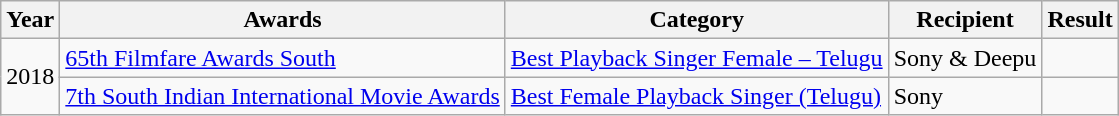<table class="wikitable">
<tr>
<th>Year</th>
<th>Awards</th>
<th>Category</th>
<th>Recipient</th>
<th>Result</th>
</tr>
<tr>
<td rowspan="2">2018</td>
<td><a href='#'>65th Filmfare Awards South</a></td>
<td><a href='#'>Best Playback Singer Female – Telugu</a></td>
<td>Sony & Deepu</td>
<td></td>
</tr>
<tr>
<td><a href='#'>7th South Indian International Movie Awards</a></td>
<td><a href='#'>Best Female Playback Singer (Telugu)</a></td>
<td>Sony</td>
<td></td>
</tr>
</table>
